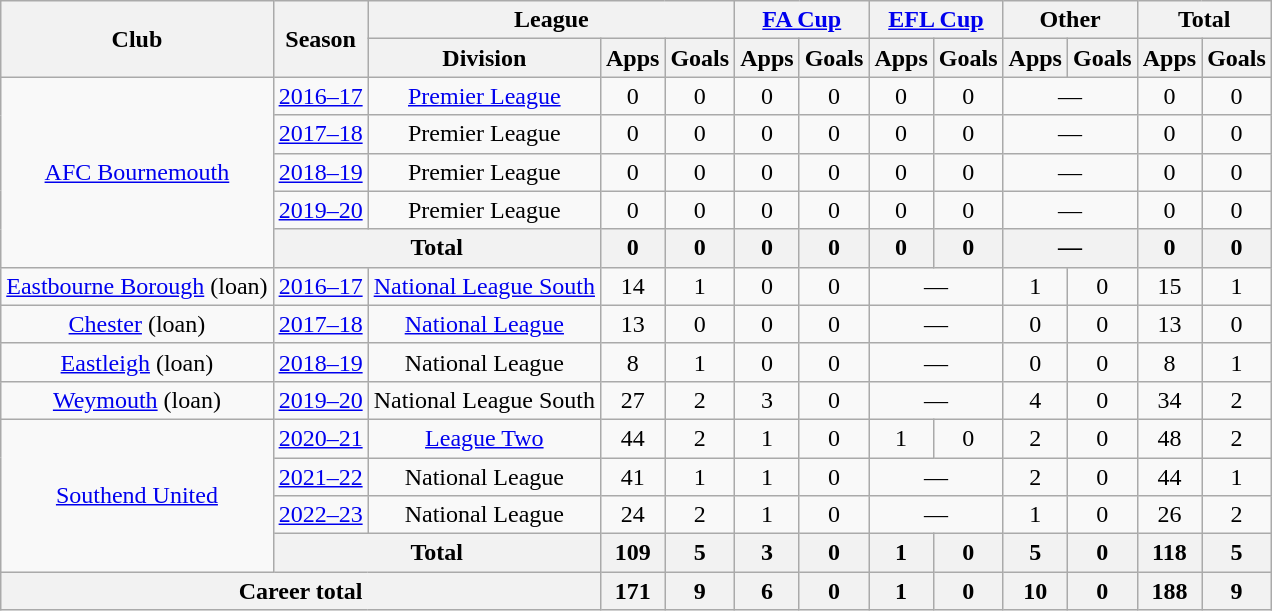<table class=wikitable style=text-align:center>
<tr>
<th rowspan=2>Club</th>
<th rowspan=2>Season</th>
<th colspan=3>League</th>
<th colspan=2><a href='#'>FA Cup</a></th>
<th colspan=2><a href='#'>EFL Cup</a></th>
<th colspan=2>Other</th>
<th colspan=2>Total</th>
</tr>
<tr>
<th>Division</th>
<th>Apps</th>
<th>Goals</th>
<th>Apps</th>
<th>Goals</th>
<th>Apps</th>
<th>Goals</th>
<th>Apps</th>
<th>Goals</th>
<th>Apps</th>
<th>Goals</th>
</tr>
<tr>
<td rowspan=5><a href='#'>AFC Bournemouth</a></td>
<td><a href='#'>2016–17</a></td>
<td><a href='#'>Premier League</a></td>
<td>0</td>
<td>0</td>
<td>0</td>
<td>0</td>
<td>0</td>
<td>0</td>
<td colspan=2>—</td>
<td>0</td>
<td>0</td>
</tr>
<tr>
<td><a href='#'>2017–18</a></td>
<td>Premier League</td>
<td>0</td>
<td>0</td>
<td>0</td>
<td>0</td>
<td>0</td>
<td>0</td>
<td colspan=2>—</td>
<td>0</td>
<td>0</td>
</tr>
<tr>
<td><a href='#'>2018–19</a></td>
<td>Premier League</td>
<td>0</td>
<td>0</td>
<td>0</td>
<td>0</td>
<td>0</td>
<td>0</td>
<td colspan=2>—</td>
<td>0</td>
<td>0</td>
</tr>
<tr>
<td><a href='#'>2019–20</a></td>
<td>Premier League</td>
<td>0</td>
<td>0</td>
<td>0</td>
<td>0</td>
<td>0</td>
<td>0</td>
<td colspan=2>—</td>
<td>0</td>
<td>0</td>
</tr>
<tr>
<th colspan=2>Total</th>
<th>0</th>
<th>0</th>
<th>0</th>
<th>0</th>
<th>0</th>
<th>0</th>
<th colspan=2>—</th>
<th>0</th>
<th>0</th>
</tr>
<tr>
<td><a href='#'>Eastbourne Borough</a> (loan)</td>
<td><a href='#'>2016–17</a></td>
<td><a href='#'>National League South</a></td>
<td>14</td>
<td>1</td>
<td>0</td>
<td>0</td>
<td colspan=2>—</td>
<td>1</td>
<td>0</td>
<td>15</td>
<td>1</td>
</tr>
<tr>
<td><a href='#'>Chester</a> (loan)</td>
<td><a href='#'>2017–18</a></td>
<td><a href='#'>National League</a></td>
<td>13</td>
<td>0</td>
<td>0</td>
<td>0</td>
<td colspan=2>—</td>
<td>0</td>
<td>0</td>
<td>13</td>
<td>0</td>
</tr>
<tr>
<td><a href='#'>Eastleigh</a> (loan)</td>
<td><a href='#'>2018–19</a></td>
<td>National League</td>
<td>8</td>
<td>1</td>
<td>0</td>
<td>0</td>
<td colspan=2>—</td>
<td>0</td>
<td>0</td>
<td>8</td>
<td>1</td>
</tr>
<tr>
<td><a href='#'>Weymouth</a> (loan)</td>
<td><a href='#'>2019–20</a></td>
<td>National League South</td>
<td>27</td>
<td>2</td>
<td>3</td>
<td>0</td>
<td colspan=2>—</td>
<td>4</td>
<td>0</td>
<td>34</td>
<td>2</td>
</tr>
<tr>
<td rowspan="4"><a href='#'>Southend United</a></td>
<td><a href='#'>2020–21</a></td>
<td><a href='#'>League Two</a></td>
<td>44</td>
<td>2</td>
<td>1</td>
<td>0</td>
<td>1</td>
<td>0</td>
<td>2</td>
<td>0</td>
<td>48</td>
<td>2</td>
</tr>
<tr>
<td><a href='#'>2021–22</a></td>
<td>National League</td>
<td>41</td>
<td>1</td>
<td>1</td>
<td>0</td>
<td colspan="2">—</td>
<td>2</td>
<td>0</td>
<td>44</td>
<td>1</td>
</tr>
<tr>
<td><a href='#'>2022–23</a></td>
<td>National League</td>
<td>24</td>
<td>2</td>
<td>1</td>
<td>0</td>
<td colspan="2">—</td>
<td>1</td>
<td>0</td>
<td>26</td>
<td>2</td>
</tr>
<tr>
<th colspan="2">Total</th>
<th>109</th>
<th>5</th>
<th>3</th>
<th>0</th>
<th>1</th>
<th>0</th>
<th>5</th>
<th>0</th>
<th>118</th>
<th>5</th>
</tr>
<tr>
<th colspan=3>Career total</th>
<th>171</th>
<th>9</th>
<th>6</th>
<th>0</th>
<th>1</th>
<th>0</th>
<th>10</th>
<th>0</th>
<th>188</th>
<th>9</th>
</tr>
</table>
